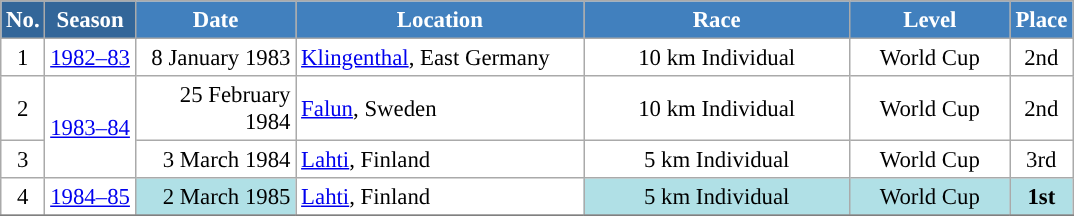<table class="wikitable sortable" style="font-size:95%; text-align:center; border:grey solid 1px; border-collapse:collapse; background:#ffffff;">
<tr style="background:#efefef;">
<th style="background-color:#369; color:white;">No.</th>
<th style="background-color:#369; color:white;">Season</th>
<th style="background-color:#4180be; color:white; width:100px;">Date</th>
<th style="background-color:#4180be; color:white; width:185px;">Location</th>
<th style="background-color:#4180be; color:white; width:170px;">Race</th>
<th style="background-color:#4180be; color:white; width:100px;">Level</th>
<th style="background-color:#4180be; color:white;">Place</th>
</tr>
<tr>
<td align=center>1</td>
<td rowspan=1 align=center><a href='#'>1982–83</a></td>
<td align=right>8 January 1983</td>
<td align=left> <a href='#'>Klingenthal</a>, East Germany</td>
<td>10 km Individual</td>
<td>World Cup</td>
<td>2nd</td>
</tr>
<tr>
<td align=center>2</td>
<td rowspan=2 align=center><a href='#'>1983–84</a></td>
<td align=right>25 February 1984</td>
<td align=left> <a href='#'>Falun</a>, Sweden</td>
<td>10 km Individual</td>
<td>World Cup</td>
<td>2nd</td>
</tr>
<tr>
<td align=center>3</td>
<td align=right>3 March 1984</td>
<td align=left> <a href='#'>Lahti</a>, Finland</td>
<td>5 km Individual</td>
<td>World Cup</td>
<td>3rd</td>
</tr>
<tr>
<td align=center>4</td>
<td rowspan=1 align=center><a href='#'>1984–85</a></td>
<td bgcolor="#BOEOE6" align=right>2 March 1985</td>
<td align=left> <a href='#'>Lahti</a>, Finland</td>
<td bgcolor="#BOEOE6">5 km Individual</td>
<td bgcolor="#BOEOE6">World Cup</td>
<td bgcolor="#BOEOE6"><strong>1st</strong></td>
</tr>
<tr>
</tr>
</table>
